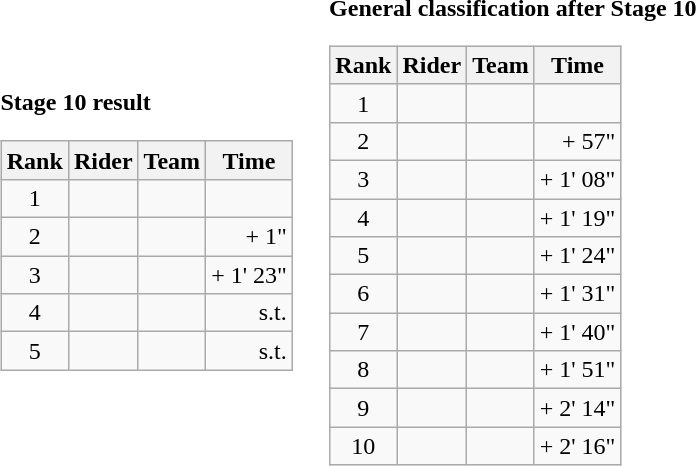<table>
<tr>
<td><strong>Stage 10 result</strong><br><table class="wikitable">
<tr>
<th scope="col">Rank</th>
<th scope="col">Rider</th>
<th scope="col">Team</th>
<th scope="col">Time</th>
</tr>
<tr>
<td style="text-align:center;">1</td>
<td></td>
<td></td>
<td style="text-align:right;"></td>
</tr>
<tr>
<td style="text-align:center;">2</td>
<td></td>
<td></td>
<td style="text-align:right;">+ 1"</td>
</tr>
<tr>
<td style="text-align:center;">3</td>
<td></td>
<td></td>
<td style="text-align:right;">+ 1' 23"</td>
</tr>
<tr>
<td style="text-align:center;">4</td>
<td></td>
<td></td>
<td style="text-align:right;">s.t.</td>
</tr>
<tr>
<td style="text-align:center;">5</td>
<td></td>
<td></td>
<td style="text-align:right;">s.t.</td>
</tr>
</table>
</td>
<td></td>
<td><strong>General classification after Stage 10</strong><br><table class="wikitable">
<tr>
<th scope="col">Rank</th>
<th scope="col">Rider</th>
<th scope="col">Team</th>
<th scope="col">Time</th>
</tr>
<tr>
<td style="text-align:center;">1</td>
<td></td>
<td></td>
<td style="text-align:right;"></td>
</tr>
<tr>
<td style="text-align:center;">2</td>
<td></td>
<td></td>
<td style="text-align:right;">+ 57"</td>
</tr>
<tr>
<td style="text-align:center;">3</td>
<td></td>
<td></td>
<td style="text-align:right;">+ 1' 08"</td>
</tr>
<tr>
<td style="text-align:center;">4</td>
<td></td>
<td></td>
<td style="text-align:right;">+ 1' 19"</td>
</tr>
<tr>
<td style="text-align:center;">5</td>
<td></td>
<td></td>
<td style="text-align:right;">+ 1' 24"</td>
</tr>
<tr>
<td style="text-align:center;">6</td>
<td></td>
<td></td>
<td style="text-align:right;">+ 1' 31"</td>
</tr>
<tr>
<td style="text-align:center;">7</td>
<td></td>
<td></td>
<td style="text-align:right;">+ 1' 40"</td>
</tr>
<tr>
<td style="text-align:center;">8</td>
<td></td>
<td></td>
<td style="text-align:right;">+ 1' 51"</td>
</tr>
<tr>
<td style="text-align:center;">9</td>
<td></td>
<td></td>
<td style="text-align:right;">+ 2' 14"</td>
</tr>
<tr>
<td style="text-align:center;">10</td>
<td></td>
<td></td>
<td style="text-align:right;">+ 2' 16"</td>
</tr>
</table>
</td>
</tr>
</table>
